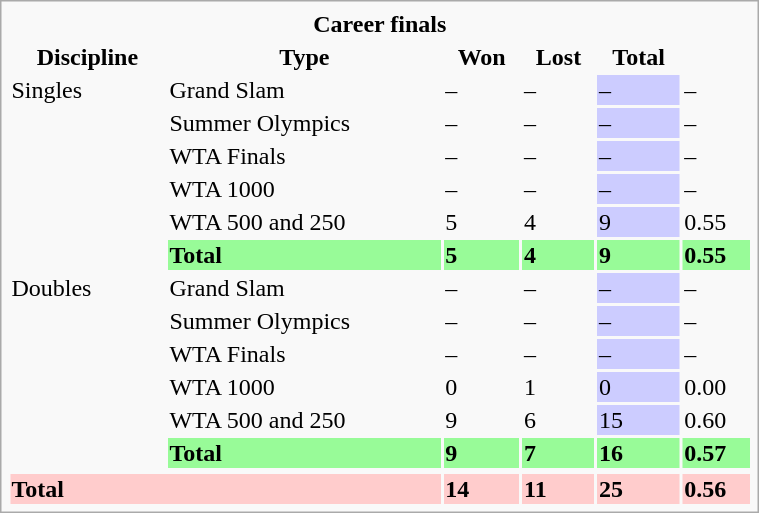<table class="infobox vcard vevent nowrap" width=40%>
<tr>
<th colspan=6>Career finals</th>
</tr>
<tr>
<th>Discipline</th>
<th>Type</th>
<th>Won</th>
<th>Lost</th>
<th>Total</th>
<th></th>
</tr>
<tr>
<td rowspan=6>Singles</td>
<td>Grand Slam</td>
<td>–</td>
<td>–</td>
<td bgcolor=CCCCFF>–</td>
<td>–</td>
</tr>
<tr>
<td>Summer Olympics</td>
<td>–</td>
<td>–</td>
<td bgcolor=CCCCFF>–</td>
<td>–</td>
</tr>
<tr>
<td>WTA Finals</td>
<td>–</td>
<td>–</td>
<td bgcolor=CCCCFF>–</td>
<td>–</td>
</tr>
<tr>
<td>WTA 1000</td>
<td>–</td>
<td>–</td>
<td bgcolor=CCCCFF>–</td>
<td>–</td>
</tr>
<tr>
<td>WTA 500 and 250</td>
<td>5</td>
<td>4</td>
<td bgcolor=CCCCFF>9</td>
<td>0.55</td>
</tr>
<tr bgcolor=98FB98>
<td><strong>Total</strong></td>
<td><strong>5</strong></td>
<td><strong>4</strong></td>
<td><strong>9</strong></td>
<td><strong>0.55</strong></td>
</tr>
<tr>
<td rowspan=6>Doubles</td>
<td>Grand Slam</td>
<td>–</td>
<td>–</td>
<td bgcolor=CCCCFF>–</td>
<td>–</td>
</tr>
<tr>
<td>Summer Olympics</td>
<td>–</td>
<td>–</td>
<td bgcolor=CCCCFF>–</td>
<td>–</td>
</tr>
<tr>
<td>WTA Finals</td>
<td>–</td>
<td>–</td>
<td bgcolor=CCCCFF>–</td>
<td>–</td>
</tr>
<tr>
<td>WTA 1000</td>
<td>0</td>
<td>1</td>
<td bgcolor=CCCCFF>0</td>
<td>0.00</td>
</tr>
<tr>
<td>WTA 500 and 250</td>
<td>9</td>
<td>6</td>
<td bgcolor=CCCCFF>15</td>
<td>0.60</td>
</tr>
<tr bgcolor=98FB98>
<td><strong>Total</strong></td>
<td><strong>9</strong></td>
<td><strong>7</strong></td>
<td><strong>16</strong></td>
<td><strong>0.57</strong></td>
</tr>
<tr>
</tr>
<tr bgcolor=FFCCCC>
<td colspan=2><strong>Total</strong></td>
<td><strong>14</strong></td>
<td><strong>11</strong></td>
<td><strong>25</strong></td>
<td><strong>0.56</strong></td>
</tr>
</table>
